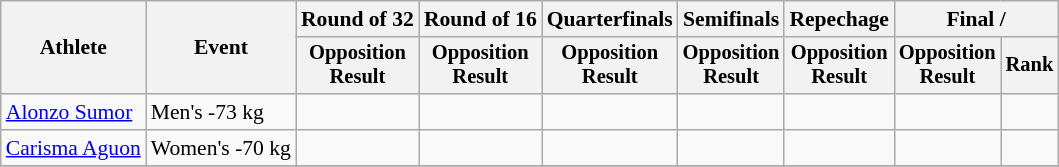<table class=wikitable style=font-size:90%;text-align:center>
<tr>
<th rowspan=2>Athlete</th>
<th rowspan=2>Event</th>
<th>Round of 32</th>
<th>Round of 16</th>
<th>Quarterfinals</th>
<th>Semifinals</th>
<th>Repechage</th>
<th colspan=2>Final / </th>
</tr>
<tr style=font-size:95%>
<th>Opposition<br>Result</th>
<th>Opposition<br>Result</th>
<th>Opposition<br>Result</th>
<th>Opposition<br>Result</th>
<th>Opposition<br>Result</th>
<th>Opposition<br>Result</th>
<th>Rank</th>
</tr>
<tr>
<td align=left><a href='#'>Alonzo Sumor</a></td>
<td align=left>Men's -73 kg</td>
<td></td>
<td></td>
<td></td>
<td></td>
<td></td>
<td></td>
<td></td>
</tr>
<tr>
<td align=left><a href='#'>Carisma Aguon</a></td>
<td align=left>Women's -70 kg</td>
<td></td>
<td></td>
<td></td>
<td></td>
<td></td>
<td></td>
<td></td>
</tr>
<tr>
</tr>
</table>
